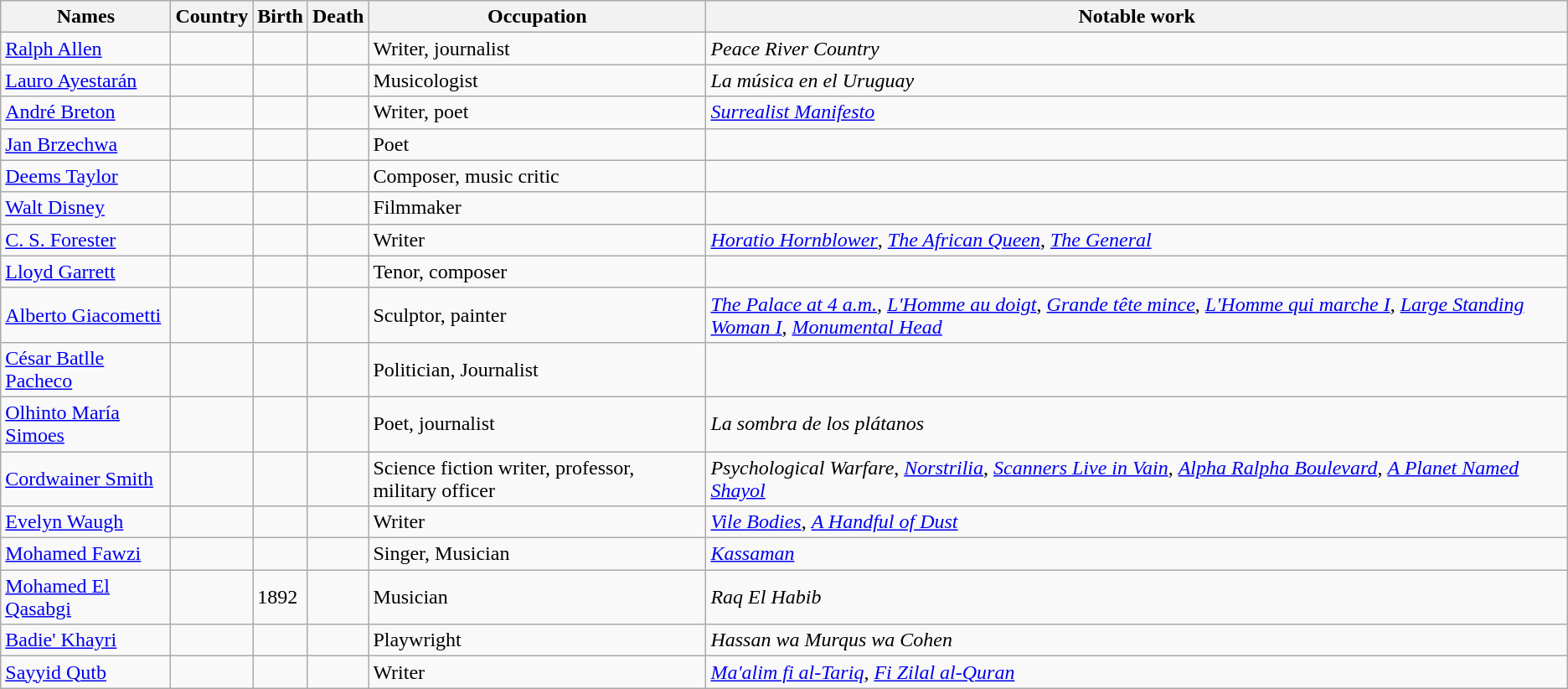<table class="wikitable sortable" border="1" style="border-spacing:0; style="width:100%;">
<tr>
<th>Names</th>
<th>Country</th>
<th>Birth</th>
<th>Death</th>
<th>Occupation</th>
<th>Notable work</th>
</tr>
<tr>
<td><a href='#'>Ralph Allen</a></td>
<td></td>
<td></td>
<td></td>
<td>Writer, journalist</td>
<td><em>Peace River Country</em></td>
</tr>
<tr>
<td><a href='#'>Lauro Ayestarán</a></td>
<td></td>
<td></td>
<td></td>
<td>Musicologist</td>
<td><em>La música en el Uruguay</em></td>
</tr>
<tr>
<td><a href='#'>André Breton</a></td>
<td></td>
<td></td>
<td></td>
<td>Writer, poet</td>
<td><em><a href='#'>Surrealist Manifesto</a></em></td>
</tr>
<tr>
<td><a href='#'>Jan Brzechwa</a></td>
<td></td>
<td></td>
<td></td>
<td>Poet</td>
<td></td>
</tr>
<tr>
<td><a href='#'>Deems Taylor</a></td>
<td></td>
<td></td>
<td></td>
<td>Composer, music critic</td>
<td></td>
</tr>
<tr>
<td><a href='#'>Walt Disney</a></td>
<td></td>
<td></td>
<td></td>
<td>Filmmaker</td>
<td></td>
</tr>
<tr>
<td><a href='#'>C. S. Forester</a></td>
<td></td>
<td></td>
<td></td>
<td>Writer</td>
<td><em><a href='#'>Horatio Hornblower</a></em>, <em><a href='#'>The African Queen</a></em>, <em><a href='#'>The General</a></em></td>
</tr>
<tr>
<td><a href='#'>Lloyd Garrett</a></td>
<td></td>
<td></td>
<td></td>
<td>Tenor, composer</td>
<td></td>
</tr>
<tr>
<td><a href='#'>Alberto Giacometti</a></td>
<td></td>
<td></td>
<td></td>
<td>Sculptor, painter</td>
<td><em><a href='#'>The Palace at 4 a.m.</a></em>, <em><a href='#'>L'Homme au doigt</a></em>, <em><a href='#'>Grande tête mince</a></em>, <em><a href='#'>L'Homme qui marche I</a></em>, <em><a href='#'>Large Standing Woman I</a></em>, <em><a href='#'>Monumental Head</a></em></td>
</tr>
<tr>
<td><a href='#'>César Batlle Pacheco</a></td>
<td></td>
<td></td>
<td></td>
<td>Politician, Journalist</td>
<td></td>
</tr>
<tr>
<td><a href='#'>Olhinto María Simoes</a></td>
<td></td>
<td></td>
<td></td>
<td>Poet, journalist</td>
<td><em>La sombra de los plátanos</em></td>
</tr>
<tr>
<td><a href='#'>Cordwainer Smith</a></td>
<td></td>
<td></td>
<td></td>
<td>Science fiction writer, professor, military officer</td>
<td><em>Psychological Warfare</em>, <em><a href='#'>Norstrilia</a></em>, <em><a href='#'>Scanners Live in Vain</a></em>, <em><a href='#'>Alpha Ralpha Boulevard</a></em>, <em><a href='#'>A Planet Named Shayol</a></em></td>
</tr>
<tr>
<td><a href='#'>Evelyn Waugh</a></td>
<td></td>
<td></td>
<td></td>
<td>Writer</td>
<td><em><a href='#'>Vile Bodies</a></em>, <em><a href='#'>A Handful of Dust</a></em></td>
</tr>
<tr>
<td><a href='#'>Mohamed Fawzi</a></td>
<td></td>
<td></td>
<td></td>
<td>Singer, Musician</td>
<td><em><a href='#'>Kassaman</a></em></td>
</tr>
<tr>
<td><a href='#'>Mohamed El Qasabgi</a></td>
<td></td>
<td>1892</td>
<td></td>
<td>Musician</td>
<td><em>Raq El Habib</em></td>
</tr>
<tr>
<td><a href='#'>Badie' Khayri</a></td>
<td></td>
<td></td>
<td></td>
<td>Playwright</td>
<td><em>Hassan wa Murqus wa Cohen</em></td>
</tr>
<tr>
<td><a href='#'>Sayyid Qutb</a></td>
<td></td>
<td></td>
<td></td>
<td>Writer</td>
<td><em><a href='#'>Ma'alim fi al-Tariq</a></em>, <em><a href='#'>Fi Zilal al-Quran</a></em></td>
</tr>
</table>
